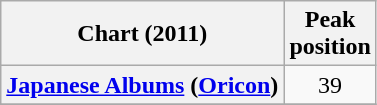<table class="wikitable plainrowheaders">
<tr>
<th scope="col">Chart (2011)</th>
<th scope="col">Peak<br>position</th>
</tr>
<tr>
<th scope="row"><a href='#'>Japanese Albums</a> (<a href='#'>Oricon</a>)</th>
<td align="center">39</td>
</tr>
<tr>
</tr>
</table>
